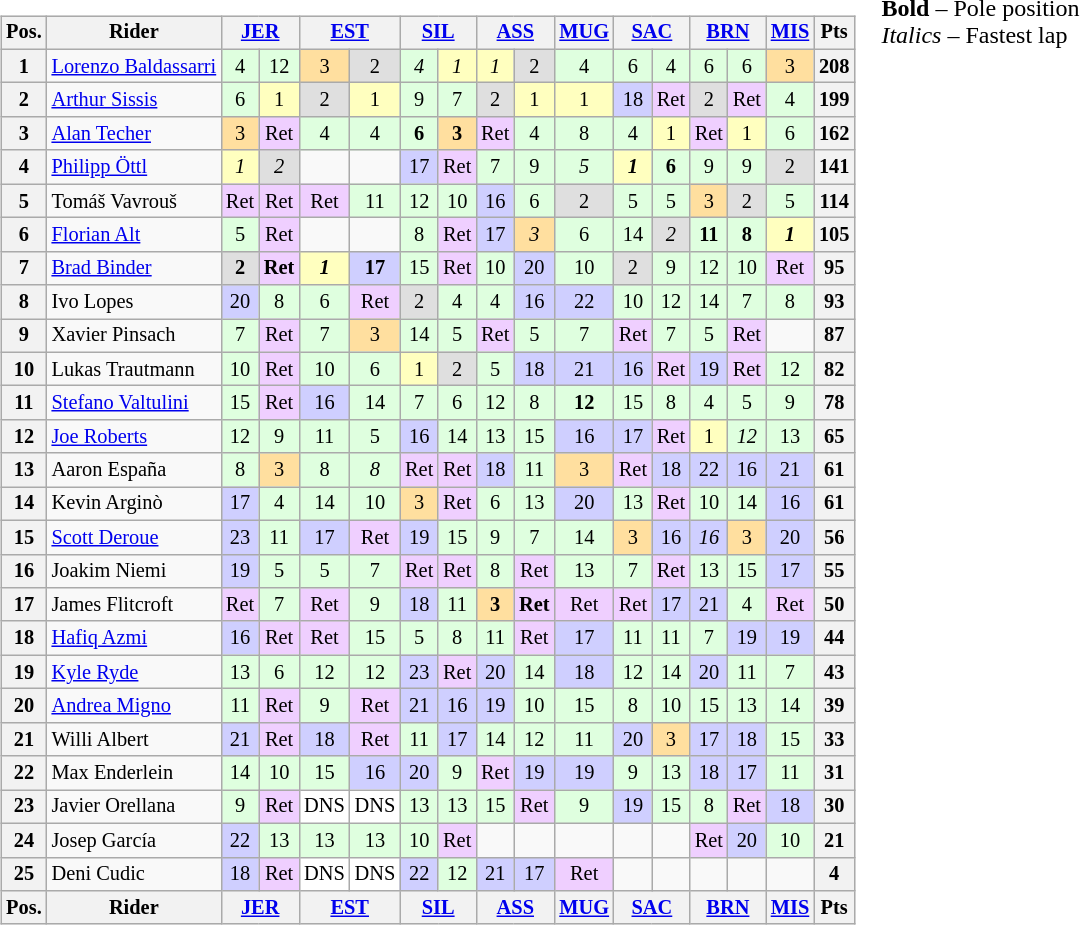<table>
<tr>
<td><br><table class="wikitable" style="font-size: 85%; text-align:center">
<tr valign="top">
<th valign="middle">Pos.</th>
<th valign="middle">Rider</th>
<th colspan=2><a href='#'>JER</a><br></th>
<th colspan=2><a href='#'>EST</a><br></th>
<th colspan=2><a href='#'>SIL</a><br></th>
<th colspan=2><a href='#'>ASS</a><br></th>
<th><a href='#'>MUG</a><br></th>
<th colspan=2><a href='#'>SAC</a><br></th>
<th colspan=2><a href='#'>BRN</a><br></th>
<th><a href='#'>MIS</a><br></th>
<th valign="middle">Pts</th>
</tr>
<tr>
<th>1</th>
<td align="left"> <a href='#'>Lorenzo Baldassarri</a></td>
<td style="background:#DFFFDF;">4</td>
<td style="background:#DFFFDF;">12</td>
<td style="background:#FFDF9F;">3</td>
<td style="background:#DFDFDF;">2</td>
<td style="background:#DFFFDF;"><em>4</em></td>
<td style="background:#FFFFBF;"><em>1</em></td>
<td style="background:#FFFFBF;"><em>1</em></td>
<td style="background:#DFDFDF;">2</td>
<td style="background:#DFFFDF;">4</td>
<td style="background:#DFFFDF;">6</td>
<td style="background:#DFFFDF;">4</td>
<td style="background:#DFFFDF;">6</td>
<td style="background:#DFFFDF;">6</td>
<td style="background:#FFDF9F;">3</td>
<th>208</th>
</tr>
<tr>
<th>2</th>
<td align="left"> <a href='#'>Arthur Sissis</a></td>
<td style="background:#DFFFDF;">6</td>
<td style="background:#FFFFBF;">1</td>
<td style="background:#DFDFDF;">2</td>
<td style="background:#FFFFBF;">1</td>
<td style="background:#DFFFDF;">9</td>
<td style="background:#DFFFDF;">7</td>
<td style="background:#DFDFDF;">2</td>
<td style="background:#FFFFBF;">1</td>
<td style="background:#FFFFBF;">1</td>
<td style="background:#CFCFFF;">18</td>
<td style="background:#EFCFFF;">Ret</td>
<td style="background:#DFDFDF;">2</td>
<td style="background:#EFCFFF;">Ret</td>
<td style="background:#DFFFDF;">4</td>
<th>199</th>
</tr>
<tr>
<th>3</th>
<td align="left"> <a href='#'>Alan Techer</a></td>
<td style="background:#FFDF9F;">3</td>
<td style="background:#EFCFFF;">Ret</td>
<td style="background:#DFFFDF;">4</td>
<td style="background:#DFFFDF;">4</td>
<td style="background:#DFFFDF;"><strong>6</strong></td>
<td style="background:#FFDF9F;"><strong>3</strong></td>
<td style="background:#EFCFFF;">Ret</td>
<td style="background:#DFFFDF;">4</td>
<td style="background:#DFFFDF;">8</td>
<td style="background:#DFFFDF;">4</td>
<td style="background:#FFFFBF;">1</td>
<td style="background:#EFCFFF;">Ret</td>
<td style="background:#FFFFBF;">1</td>
<td style="background:#DFFFDF;">6</td>
<th>162</th>
</tr>
<tr>
<th>4</th>
<td align="left"> <a href='#'>Philipp Öttl</a></td>
<td style="background:#FFFFBF;"><em>1</em></td>
<td style="background:#DFDFDF;"><em>2</em></td>
<td></td>
<td></td>
<td style="background:#CFCFFF;">17</td>
<td style="background:#EFCFFF;">Ret</td>
<td style="background:#DFFFDF;">7</td>
<td style="background:#DFFFDF;">9</td>
<td style="background:#DFFFDF;"><em>5</em></td>
<td style="background:#FFFFBF;"><strong><em>1</em></strong></td>
<td style="background:#DFFFDF;"><strong>6</strong></td>
<td style="background:#DFFFDF;">9</td>
<td style="background:#DFFFDF;">9</td>
<td style="background:#DFDFDF;">2</td>
<th>141</th>
</tr>
<tr>
<th>5</th>
<td align="left"> Tomáš Vavrouš</td>
<td style="background:#EFCFFF;">Ret</td>
<td style="background:#EFCFFF;">Ret</td>
<td style="background:#EFCFFF;">Ret</td>
<td style="background:#DFFFDF;">11</td>
<td style="background:#DFFFDF;">12</td>
<td style="background:#DFFFDF;">10</td>
<td style="background:#CFCFFF;">16</td>
<td style="background:#DFFFDF;">6</td>
<td style="background:#DFDFDF;">2</td>
<td style="background:#DFFFDF;">5</td>
<td style="background:#DFFFDF;">5</td>
<td style="background:#FFDF9F;">3</td>
<td style="background:#DFDFDF;">2</td>
<td style="background:#DFFFDF;">5</td>
<th>114</th>
</tr>
<tr>
<th>6</th>
<td align="left"> <a href='#'>Florian Alt</a></td>
<td style="background:#DFFFDF;">5</td>
<td style="background:#EFCFFF;">Ret</td>
<td></td>
<td></td>
<td style="background:#DFFFDF;">8</td>
<td style="background:#EFCFFF;">Ret</td>
<td style="background:#CFCFFF;">17</td>
<td style="background:#FFDF9F;"><em>3</em></td>
<td style="background:#DFFFDF;">6</td>
<td style="background:#DFFFDF;">14</td>
<td style="background:#DFDFDF;"><em>2</em></td>
<td style="background:#DFFFDF;"><strong>11</strong></td>
<td style="background:#DFFFDF;"><strong>8</strong></td>
<td style="background:#FFFFBF;"><strong><em>1</em></strong></td>
<th>105</th>
</tr>
<tr>
<th>7</th>
<td align="left"> <a href='#'>Brad Binder</a></td>
<td style="background:#DFDFDF;"><strong>2</strong></td>
<td style="background:#EFCFFF;"><strong>Ret</strong></td>
<td style="background:#FFFFBF;"><strong><em>1</em></strong></td>
<td style="background:#CFCFFF;"><strong>17</strong></td>
<td style="background:#DFFFDF;">15</td>
<td style="background:#EFCFFF;">Ret</td>
<td style="background:#DFFFDF;">10</td>
<td style="background:#CFCFFF;">20</td>
<td style="background:#DFFFDF;">10</td>
<td style="background:#DFDFDF;">2</td>
<td style="background:#DFFFDF;">9</td>
<td style="background:#DFFFDF;">12</td>
<td style="background:#DFFFDF;">10</td>
<td style="background:#EFCFFF;">Ret</td>
<th>95</th>
</tr>
<tr>
<th>8</th>
<td align="left"> Ivo Lopes</td>
<td style="background:#CFCFFF;">20</td>
<td style="background:#DFFFDF;">8</td>
<td style="background:#DFFFDF;">6</td>
<td style="background:#EFCFFF;">Ret</td>
<td style="background:#DFDFDF;">2</td>
<td style="background:#DFFFDF;">4</td>
<td style="background:#DFFFDF;">4</td>
<td style="background:#CFCFFF;">16</td>
<td style="background:#CFCFFF;">22</td>
<td style="background:#DFFFDF;">10</td>
<td style="background:#DFFFDF;">12</td>
<td style="background:#DFFFDF;">14</td>
<td style="background:#DFFFDF;">7</td>
<td style="background:#DFFFDF;">8</td>
<th>93</th>
</tr>
<tr>
<th>9</th>
<td align="left"> Xavier Pinsach</td>
<td style="background:#DFFFDF;">7</td>
<td style="background:#EFCFFF;">Ret</td>
<td style="background:#DFFFDF;">7</td>
<td style="background:#FFDF9F;">3</td>
<td style="background:#DFFFDF;">14</td>
<td style="background:#DFFFDF;">5</td>
<td style="background:#EFCFFF;">Ret</td>
<td style="background:#DFFFDF;">5</td>
<td style="background:#DFFFDF;">7</td>
<td style="background:#EFCFFF;">Ret</td>
<td style="background:#DFFFDF;">7</td>
<td style="background:#DFFFDF;">5</td>
<td style="background:#EFCFFF;">Ret</td>
<td></td>
<th>87</th>
</tr>
<tr>
<th>10</th>
<td align="left"> Lukas Trautmann</td>
<td style="background:#DFFFDF;">10</td>
<td style="background:#EFCFFF;">Ret</td>
<td style="background:#DFFFDF;">10</td>
<td style="background:#DFFFDF;">6</td>
<td style="background:#FFFFBF;">1</td>
<td style="background:#DFDFDF;">2</td>
<td style="background:#DFFFDF;">5</td>
<td style="background:#CFCFFF;">18</td>
<td style="background:#CFCFFF;">21</td>
<td style="background:#CFCFFF;">16</td>
<td style="background:#EFCFFF;">Ret</td>
<td style="background:#CFCFFF;">19</td>
<td style="background:#EFCFFF;">Ret</td>
<td style="background:#DFFFDF;">12</td>
<th>82</th>
</tr>
<tr>
<th>11</th>
<td align="left"> <a href='#'>Stefano Valtulini</a></td>
<td style="background:#DFFFDF;">15</td>
<td style="background:#EFCFFF;">Ret</td>
<td style="background:#CFCFFF;">16</td>
<td style="background:#DFFFDF;">14</td>
<td style="background:#DFFFDF;">7</td>
<td style="background:#DFFFDF;">6</td>
<td style="background:#DFFFDF;">12</td>
<td style="background:#DFFFDF;">8</td>
<td style="background:#DFFFDF;"><strong>12</strong></td>
<td style="background:#DFFFDF;">15</td>
<td style="background:#DFFFDF;">8</td>
<td style="background:#DFFFDF;">4</td>
<td style="background:#DFFFDF;">5</td>
<td style="background:#DFFFDF;">9</td>
<th>78</th>
</tr>
<tr>
<th>12</th>
<td align="left"> <a href='#'>Joe Roberts</a></td>
<td style="background:#DFFFDF;">12</td>
<td style="background:#DFFFDF;">9</td>
<td style="background:#DFFFDF;">11</td>
<td style="background:#DFFFDF;">5</td>
<td style="background:#CFCFFF;">16</td>
<td style="background:#DFFFDF;">14</td>
<td style="background:#DFFFDF;">13</td>
<td style="background:#DFFFDF;">15</td>
<td style="background:#CFCFFF;">16</td>
<td style="background:#CFCFFF;">17</td>
<td style="background:#EFCFFF;">Ret</td>
<td style="background:#FFFFBF;">1</td>
<td style="background:#DFFFDF;"><em>12</em></td>
<td style="background:#DFFFDF;">13</td>
<th>65</th>
</tr>
<tr>
<th>13</th>
<td align="left"> Aaron España</td>
<td style="background:#DFFFDF;">8</td>
<td style="background:#FFDF9F;">3</td>
<td style="background:#DFFFDF;">8</td>
<td style="background:#DFFFDF;"><em>8</em></td>
<td style="background:#EFCFFF;">Ret</td>
<td style="background:#EFCFFF;">Ret</td>
<td style="background:#CFCFFF;">18</td>
<td style="background:#DFFFDF;">11</td>
<td style="background:#FFDF9F;">3</td>
<td style="background:#EFCFFF;">Ret</td>
<td style="background:#CFCFFF;">18</td>
<td style="background:#CFCFFF;">22</td>
<td style="background:#CFCFFF;">16</td>
<td style="background:#CFCFFF;">21</td>
<th>61</th>
</tr>
<tr>
<th>14</th>
<td align="left"> Kevin Arginò</td>
<td style="background:#CFCFFF;">17</td>
<td style="background:#DFFFDF;">4</td>
<td style="background:#DFFFDF;">14</td>
<td style="background:#DFFFDF;">10</td>
<td style="background:#FFDF9F;">3</td>
<td style="background:#EFCFFF;">Ret</td>
<td style="background:#DFFFDF;">6</td>
<td style="background:#DFFFDF;">13</td>
<td style="background:#CFCFFF;">20</td>
<td style="background:#DFFFDF;">13</td>
<td style="background:#EFCFFF;">Ret</td>
<td style="background:#DFFFDF;">10</td>
<td style="background:#DFFFDF;">14</td>
<td style="background:#CFCFFF;">16</td>
<th>61</th>
</tr>
<tr>
<th>15</th>
<td align="left"> <a href='#'>Scott Deroue</a></td>
<td style="background:#CFCFFF;">23</td>
<td style="background:#DFFFDF;">11</td>
<td style="background:#CFCFFF;">17</td>
<td style="background:#EFCFFF;">Ret</td>
<td style="background:#CFCFFF;">19</td>
<td style="background:#DFFFDF;">15</td>
<td style="background:#DFFFDF;">9</td>
<td style="background:#DFFFDF;">7</td>
<td style="background:#DFFFDF;">14</td>
<td style="background:#FFDF9F;">3</td>
<td style="background:#CFCFFF;">16</td>
<td style="background:#CFCFFF;"><em>16</em></td>
<td style="background:#FFDF9F;">3</td>
<td style="background:#CFCFFF;">20</td>
<th>56</th>
</tr>
<tr>
<th>16</th>
<td align="left"> Joakim Niemi</td>
<td style="background:#CFCFFF;">19</td>
<td style="background:#DFFFDF;">5</td>
<td style="background:#DFFFDF;">5</td>
<td style="background:#DFFFDF;">7</td>
<td style="background:#EFCFFF;">Ret</td>
<td style="background:#EFCFFF;">Ret</td>
<td style="background:#DFFFDF;">8</td>
<td style="background:#EFCFFF;">Ret</td>
<td style="background:#DFFFDF;">13</td>
<td style="background:#DFFFDF;">7</td>
<td style="background:#EFCFFF;">Ret</td>
<td style="background:#DFFFDF;">13</td>
<td style="background:#DFFFDF;">15</td>
<td style="background:#CFCFFF;">17</td>
<th>55</th>
</tr>
<tr>
<th>17</th>
<td align="left"> James Flitcroft</td>
<td style="background:#EFCFFF;">Ret</td>
<td style="background:#DFFFDF;">7</td>
<td style="background:#EFCFFF;">Ret</td>
<td style="background:#DFFFDF;">9</td>
<td style="background:#CFCFFF;">18</td>
<td style="background:#DFFFDF;">11</td>
<td style="background:#FFDF9F;"><strong>3</strong></td>
<td style="background:#EFCFFF;"><strong>Ret</strong></td>
<td style="background:#EFCFFF;">Ret</td>
<td style="background:#EFCFFF;">Ret</td>
<td style="background:#CFCFFF;">17</td>
<td style="background:#CFCFFF;">21</td>
<td style="background:#DFFFDF;">4</td>
<td style="background:#EFCFFF;">Ret</td>
<th>50</th>
</tr>
<tr>
<th>18</th>
<td align="left"> <a href='#'>Hafiq Azmi</a></td>
<td style="background:#CFCFFF;">16</td>
<td style="background:#EFCFFF;">Ret</td>
<td style="background:#EFCFFF;">Ret</td>
<td style="background:#DFFFDF;">15</td>
<td style="background:#DFFFDF;">5</td>
<td style="background:#DFFFDF;">8</td>
<td style="background:#DFFFDF;">11</td>
<td style="background:#EFCFFF;">Ret</td>
<td style="background:#CFCFFF;">17</td>
<td style="background:#DFFFDF;">11</td>
<td style="background:#DFFFDF;">11</td>
<td style="background:#DFFFDF;">7</td>
<td style="background:#CFCFFF;">19</td>
<td style="background:#CFCFFF;">19</td>
<th>44</th>
</tr>
<tr>
<th>19</th>
<td align="left"> <a href='#'>Kyle Ryde</a></td>
<td style="background:#DFFFDF;">13</td>
<td style="background:#DFFFDF;">6</td>
<td style="background:#DFFFDF;">12</td>
<td style="background:#DFFFDF;">12</td>
<td style="background:#CFCFFF;">23</td>
<td style="background:#EFCFFF;">Ret</td>
<td style="background:#CFCFFF;">20</td>
<td style="background:#DFFFDF;">14</td>
<td style="background:#CFCFFF;">18</td>
<td style="background:#DFFFDF;">12</td>
<td style="background:#DFFFDF;">14</td>
<td style="background:#CFCFFF;">20</td>
<td style="background:#DFFFDF;">11</td>
<td style="background:#DFFFDF;">7</td>
<th>43</th>
</tr>
<tr>
<th>20</th>
<td align="left"> <a href='#'>Andrea Migno</a></td>
<td style="background:#DFFFDF;">11</td>
<td style="background:#EFCFFF;">Ret</td>
<td style="background:#DFFFDF;">9</td>
<td style="background:#EFCFFF;">Ret</td>
<td style="background:#CFCFFF;">21</td>
<td style="background:#CFCFFF;">16</td>
<td style="background:#CFCFFF;">19</td>
<td style="background:#DFFFDF;">10</td>
<td style="background:#DFFFDF;">15</td>
<td style="background:#DFFFDF;">8</td>
<td style="background:#DFFFDF;">10</td>
<td style="background:#DFFFDF;">15</td>
<td style="background:#DFFFDF;">13</td>
<td style="background:#DFFFDF;">14</td>
<th>39</th>
</tr>
<tr>
<th>21</th>
<td align="left"> Willi Albert</td>
<td style="background:#CFCFFF;">21</td>
<td style="background:#EFCFFF;">Ret</td>
<td style="background:#CFCFFF;">18</td>
<td style="background:#EFCFFF;">Ret</td>
<td style="background:#DFFFDF;">11</td>
<td style="background:#CFCFFF;">17</td>
<td style="background:#DFFFDF;">14</td>
<td style="background:#DFFFDF;">12</td>
<td style="background:#DFFFDF;">11</td>
<td style="background:#CFCFFF;">20</td>
<td style="background:#FFDF9F;">3</td>
<td style="background:#CFCFFF;">17</td>
<td style="background:#CFCFFF;">18</td>
<td style="background:#DFFFDF;">15</td>
<th>33</th>
</tr>
<tr>
<th>22</th>
<td align="left"> Max Enderlein</td>
<td style="background:#DFFFDF;">14</td>
<td style="background:#DFFFDF;">10</td>
<td style="background:#DFFFDF;">15</td>
<td style="background:#CFCFFF;">16</td>
<td style="background:#CFCFFF;">20</td>
<td style="background:#DFFFDF;">9</td>
<td style="background:#EFCFFF;">Ret</td>
<td style="background:#CFCFFF;">19</td>
<td style="background:#CFCFFF;">19</td>
<td style="background:#DFFFDF;">9</td>
<td style="background:#DFFFDF;">13</td>
<td style="background:#CFCFFF;">18</td>
<td style="background:#CFCFFF;">17</td>
<td style="background:#DFFFDF;">11</td>
<th>31</th>
</tr>
<tr>
<th>23</th>
<td align="left"> Javier Orellana</td>
<td style="background:#DFFFDF;">9</td>
<td style="background:#EFCFFF;">Ret</td>
<td style="background:#FFFFFF;">DNS</td>
<td style="background:#FFFFFF;">DNS</td>
<td style="background:#DFFFDF;">13</td>
<td style="background:#DFFFDF;">13</td>
<td style="background:#DFFFDF;">15</td>
<td style="background:#EFCFFF;">Ret</td>
<td style="background:#DFFFDF;">9</td>
<td style="background:#CFCFFF;">19</td>
<td style="background:#DFFFDF;">15</td>
<td style="background:#DFFFDF;">8</td>
<td style="background:#EFCFFF;">Ret</td>
<td style="background:#CFCFFF;">18</td>
<th>30</th>
</tr>
<tr>
<th>24</th>
<td align="left"> Josep García</td>
<td style="background:#CFCFFF;">22</td>
<td style="background:#DFFFDF;">13</td>
<td style="background:#DFFFDF;">13</td>
<td style="background:#DFFFDF;">13</td>
<td style="background:#DFFFDF;">10</td>
<td style="background:#EFCFFF;">Ret</td>
<td></td>
<td></td>
<td></td>
<td></td>
<td></td>
<td style="background:#EFCFFF;">Ret</td>
<td style="background:#CFCFFF;">20</td>
<td style="background:#DFFFDF;">10</td>
<th>21</th>
</tr>
<tr>
<th>25</th>
<td align="left"> Deni Cudic</td>
<td style="background:#CFCFFF;">18</td>
<td style="background:#EFCFFF;">Ret</td>
<td style="background:#FFFFFF;">DNS</td>
<td style="background:#FFFFFF;">DNS</td>
<td style="background:#CFCFFF;">22</td>
<td style="background:#DFFFDF;">12</td>
<td style="background:#CFCFFF;">21</td>
<td style="background:#CFCFFF;">17</td>
<td style="background:#EFCFFF;">Ret</td>
<td></td>
<td></td>
<td></td>
<td></td>
<td></td>
<th>4</th>
</tr>
<tr>
<th valign="middle">Pos.</th>
<th valign="middle">Rider</th>
<th colspan=2><a href='#'>JER</a><br></th>
<th colspan=2><a href='#'>EST</a><br></th>
<th colspan=2><a href='#'>SIL</a><br></th>
<th colspan=2><a href='#'>ASS</a><br></th>
<th><a href='#'>MUG</a><br></th>
<th colspan=2><a href='#'>SAC</a><br></th>
<th colspan=2><a href='#'>BRN</a><br></th>
<th><a href='#'>MIS</a><br></th>
<th valign="middle">Pts</th>
</tr>
</table>
</td>
<td valign="top"><br>
<span><strong>Bold</strong> – Pole position<br><em>Italics</em> – Fastest lap</span></td>
</tr>
</table>
